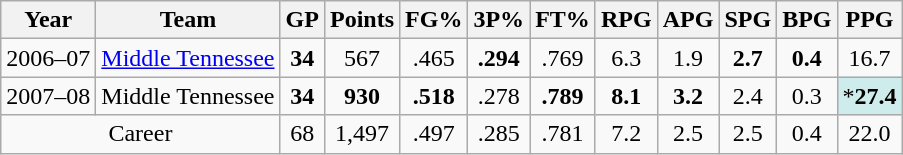<table class="wikitable"; style="text-align:center";>
<tr>
<th>Year</th>
<th>Team</th>
<th>GP</th>
<th>Points</th>
<th>FG%</th>
<th>3P%</th>
<th>FT%</th>
<th>RPG</th>
<th>APG</th>
<th>SPG</th>
<th>BPG</th>
<th>PPG</th>
</tr>
<tr>
<td>2006–07</td>
<td><a href='#'>Middle Tennessee</a></td>
<td><strong>34</strong></td>
<td>567</td>
<td>.465</td>
<td><strong>.294</strong></td>
<td>.769</td>
<td>6.3</td>
<td>1.9</td>
<td><strong>2.7</strong></td>
<td><strong>0.4</strong></td>
<td>16.7</td>
</tr>
<tr>
<td>2007–08</td>
<td>Middle Tennessee</td>
<td><strong>34</strong></td>
<td><strong>930</strong></td>
<td><strong>.518</strong></td>
<td>.278</td>
<td><strong>.789</strong></td>
<td><strong>8.1</strong></td>
<td><strong>3.2</strong></td>
<td>2.4</td>
<td>0.3</td>
<td bgcolor=#cfecec>*<strong>27.4</strong></td>
</tr>
<tr>
<td colspan=2; align=center>Career</td>
<td>68</td>
<td>1,497</td>
<td>.497</td>
<td>.285</td>
<td>.781</td>
<td>7.2</td>
<td>2.5</td>
<td>2.5</td>
<td>0.4</td>
<td>22.0</td>
</tr>
</table>
